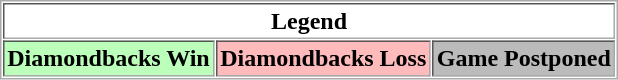<table align="center" border="1" cellpadding="2" cellspacing="1" style="border:1px solid #aaa">
<tr>
<th colspan="3">Legend</th>
</tr>
<tr>
<th style="background:#bfb;">Diamondbacks Win</th>
<th style="background:#fbb;">Diamondbacks Loss</th>
<th style="background:#bbb;">Game Postponed</th>
</tr>
</table>
